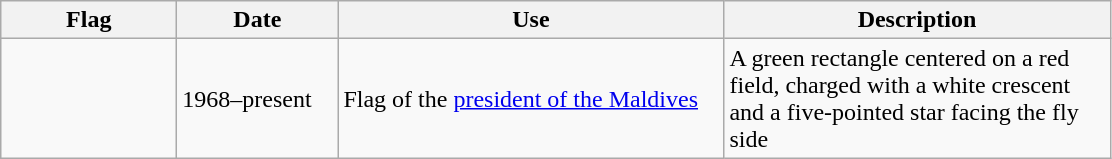<table class="wikitable">
<tr>
<th style="width:110px;">Flag</th>
<th style="width:100px;">Date</th>
<th style="width:250px;">Use</th>
<th style="width:250px;">Description</th>
</tr>
<tr>
<td></td>
<td>1968–present</td>
<td>Flag of the <a href='#'>president of the Maldives</a></td>
<td>A green rectangle centered on a red field, charged with a white crescent and a five-pointed star facing the fly side</td>
</tr>
</table>
